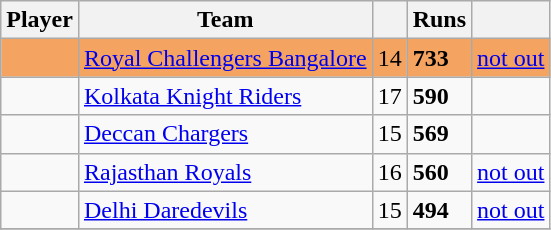<table class="wikitable style="text-align: center;">
<tr>
<th>Player</th>
<th>Team</th>
<th></th>
<th>Runs</th>
<th></th>
</tr>
<tr style="background-color:sandybrown">
<td style="text-align:left"></td>
<td><a href='#'>Royal Challengers Bangalore</a></td>
<td>14</td>
<td><strong>733</strong></td>
<td> <a href='#'>not out</a></td>
</tr>
<tr>
<td style="text-align:left"></td>
<td><a href='#'>Kolkata Knight Riders</a></td>
<td>17</td>
<td><strong>590</strong></td>
<td></td>
</tr>
<tr>
<td style="text-align:left"></td>
<td><a href='#'>Deccan Chargers</a></td>
<td>15</td>
<td><strong>569</strong></td>
<td></td>
</tr>
<tr>
<td style="text-align:left"></td>
<td><a href='#'>Rajasthan Royals</a></td>
<td>16</td>
<td><strong>560</strong></td>
<td> <a href='#'>not out</a></td>
</tr>
<tr>
<td style="text-align:left"></td>
<td><a href='#'>Delhi Daredevils</a></td>
<td>15</td>
<td><strong>494</strong></td>
<td> <a href='#'>not out</a></td>
</tr>
<tr>
</tr>
</table>
